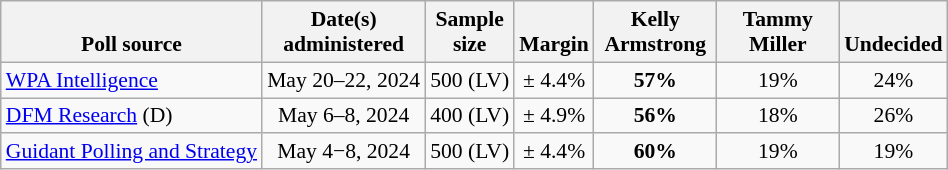<table class="wikitable" style="font-size:90%;text-align:center;">
<tr valign=bottom>
<th>Poll source</th>
<th>Date(s)<br>administered</th>
<th>Sample<br>size</th>
<th>Margin<br></th>
<th style="width:75px;">Kelly<br>Armstrong</th>
<th style="width:75px;">Tammy<br>Miller</th>
<th>Undecided</th>
</tr>
<tr>
<td style="text-align:left;"><a href='#'>WPA Intelligence</a></td>
<td>May 20–22, 2024</td>
<td>500 (LV)</td>
<td>± 4.4%</td>
<td><strong>57%</strong></td>
<td>19%</td>
<td>24%</td>
</tr>
<tr>
<td style="text-align:left;"><a href='#'>DFM Research</a> (D)</td>
<td>May 6–8, 2024</td>
<td>400 (LV)</td>
<td>± 4.9%</td>
<td><strong>56%</strong></td>
<td>18%</td>
<td>26%</td>
</tr>
<tr>
<td style="text-align:left;"><a href='#'>Guidant Polling and Strategy</a></td>
<td>May 4−8, 2024</td>
<td>500 (LV)</td>
<td>± 4.4%</td>
<td><strong>60%</strong></td>
<td>19%</td>
<td>19%</td>
</tr>
</table>
